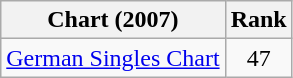<table class="wikitable sortable">
<tr>
<th>Chart (2007)</th>
<th>Rank</th>
</tr>
<tr>
<td><a href='#'>German Singles Chart</a></td>
<td style="text-align:center;">47</td>
</tr>
</table>
